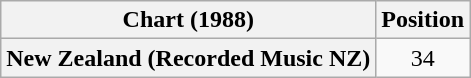<table class="wikitable plainrowheaders" style="text-align:center">
<tr>
<th>Chart (1988)</th>
<th>Position</th>
</tr>
<tr>
<th scope="row">New Zealand (Recorded Music NZ)</th>
<td>34</td>
</tr>
</table>
